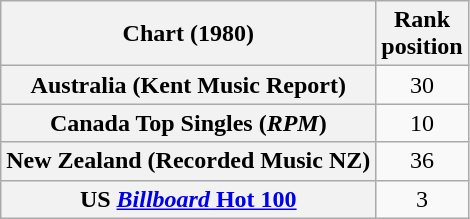<table class="wikitable sortable plainrowheaders">
<tr>
<th scope="col">Chart (1980)</th>
<th scope="col">Rank<br>position</th>
</tr>
<tr>
<th scope="row">Australia (Kent Music Report)</th>
<td style="text-align:center;">30</td>
</tr>
<tr>
<th scope="row">Canada Top Singles (<em>RPM</em>)</th>
<td style="text-align:center;">10</td>
</tr>
<tr>
<th scope="row">New Zealand (Recorded Music NZ)</th>
<td style="text-align:center;">36</td>
</tr>
<tr>
<th scope="row">US <a href='#'><em>Billboard</em> Hot 100</a></th>
<td style="text-align:center;">3</td>
</tr>
</table>
